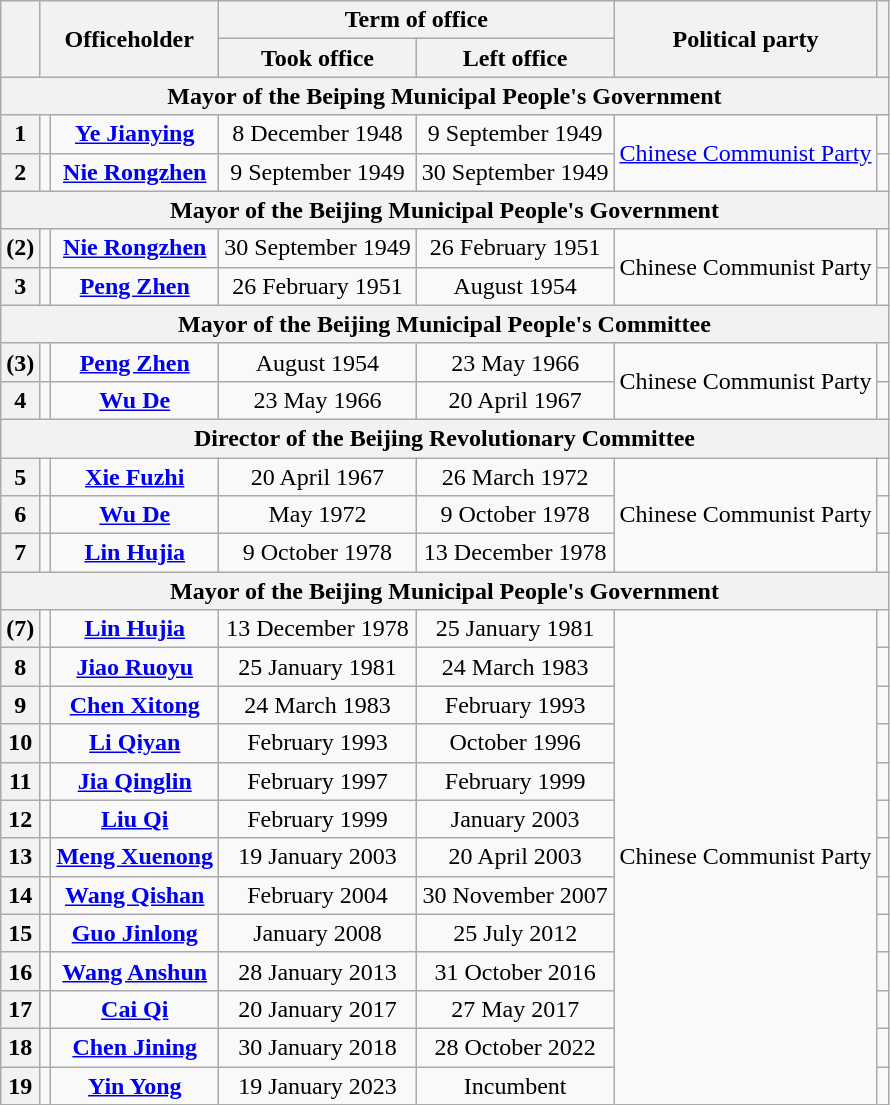<table class="wikitable" style="text-align:center">
<tr>
<th rowspan="2"></th>
<th colspan="2" rowspan="2">Officeholder</th>
<th colspan="2">Term of office</th>
<th rowspan="2">Political party</th>
<th rowspan="2"></th>
</tr>
<tr>
<th>Took office</th>
<th>Left office</th>
</tr>
<tr>
<th colspan="7">Mayor of the Beiping Municipal People's Government</th>
</tr>
<tr>
<th>1</th>
<td></td>
<td><strong><a href='#'>Ye Jianying</a></strong><br></td>
<td>8 December 1948</td>
<td>9 September 1949</td>
<td rowspan="2"><a href='#'>Chinese Communist Party</a></td>
<td></td>
</tr>
<tr>
<th>2</th>
<td></td>
<td><strong><a href='#'>Nie Rongzhen</a></strong><br></td>
<td>9 September 1949</td>
<td>30 September 1949</td>
<td></td>
</tr>
<tr>
<th colspan="7">Mayor of the Beijing Municipal People's Government</th>
</tr>
<tr>
<th>(2)</th>
<td></td>
<td><strong><a href='#'>Nie Rongzhen</a></strong><br></td>
<td>30 September 1949</td>
<td>26 February 1951</td>
<td rowspan="2">Chinese Communist Party</td>
<td></td>
</tr>
<tr>
<th>3</th>
<td></td>
<td><strong><a href='#'>Peng Zhen</a></strong><br></td>
<td>26 February 1951</td>
<td>August 1954</td>
<td></td>
</tr>
<tr>
<th colspan="7">Mayor of the Beijing Municipal People's Committee</th>
</tr>
<tr>
<th>(3)</th>
<td></td>
<td><strong><a href='#'>Peng Zhen</a></strong><br></td>
<td>August 1954</td>
<td>23 May 1966</td>
<td rowspan="2">Chinese Communist Party</td>
<td></td>
</tr>
<tr>
<th>4</th>
<td></td>
<td><strong><a href='#'>Wu De</a></strong><br></td>
<td>23 May 1966</td>
<td>20 April 1967</td>
<td></td>
</tr>
<tr>
<th colspan="7">Director of the Beijing Revolutionary Committee</th>
</tr>
<tr>
<th>5</th>
<td></td>
<td><strong><a href='#'>Xie Fuzhi</a></strong><br></td>
<td>20 April 1967</td>
<td>26 March 1972</td>
<td rowspan="3">Chinese Communist Party</td>
<td></td>
</tr>
<tr>
<th>6</th>
<td></td>
<td><strong><a href='#'>Wu De</a></strong><br></td>
<td>May 1972</td>
<td>9 October 1978</td>
<td></td>
</tr>
<tr>
<th>7</th>
<td></td>
<td><strong><a href='#'>Lin Hujia</a></strong><br></td>
<td>9 October 1978</td>
<td>13 December 1978</td>
<td></td>
</tr>
<tr>
<th colspan="7">Mayor of the Beijing Municipal People's Government</th>
</tr>
<tr>
<th>(7)</th>
<td></td>
<td><strong><a href='#'>Lin Hujia</a></strong><br></td>
<td>13 December 1978</td>
<td>25 January 1981</td>
<td rowspan="13">Chinese Communist Party</td>
<td></td>
</tr>
<tr>
<th>8</th>
<td></td>
<td><strong><a href='#'>Jiao Ruoyu</a></strong><br></td>
<td>25 January 1981</td>
<td>24 March 1983</td>
<td></td>
</tr>
<tr>
<th>9</th>
<td></td>
<td><strong><a href='#'>Chen Xitong</a></strong><br></td>
<td>24 March 1983</td>
<td>February 1993</td>
<td></td>
</tr>
<tr>
<th>10</th>
<td></td>
<td><strong><a href='#'>Li Qiyan</a></strong><br></td>
<td>February 1993</td>
<td>October 1996</td>
<td></td>
</tr>
<tr>
<th>11</th>
<td></td>
<td><strong><a href='#'>Jia Qinglin</a></strong><br></td>
<td>February 1997<br></td>
<td>February 1999</td>
<td></td>
</tr>
<tr>
<th>12</th>
<td></td>
<td><a href='#'><strong>Liu Qi</strong></a><br></td>
<td>February 1999</td>
<td>January 2003</td>
<td></td>
</tr>
<tr>
<th>13</th>
<td></td>
<td><strong><a href='#'>Meng Xuenong</a></strong><br></td>
<td>19 January 2003</td>
<td>20 April 2003</td>
<td></td>
</tr>
<tr>
<th>14</th>
<td></td>
<td><strong><a href='#'>Wang Qishan</a></strong><br></td>
<td>February 2004<br></td>
<td>30 November 2007</td>
<td></td>
</tr>
<tr>
<th>15</th>
<td></td>
<td><strong><a href='#'>Guo Jinlong</a></strong><br></td>
<td>January 2008<br></td>
<td>25 July 2012</td>
<td><em></em></td>
</tr>
<tr>
<th>16</th>
<td></td>
<td><strong><a href='#'>Wang Anshun</a></strong><br></td>
<td>28 January 2013<br></td>
<td>31 October 2016</td>
<td><em></em></td>
</tr>
<tr>
<th>17</th>
<td></td>
<td><strong><a href='#'>Cai Qi</a></strong><br></td>
<td>20 January 2017<br></td>
<td>27 May 2017</td>
<td><em></em></td>
</tr>
<tr>
<th>18</th>
<td></td>
<td><strong><a href='#'>Chen Jining</a></strong><br></td>
<td>30 January 2018<br></td>
<td>28 October 2022</td>
<td><em></em></td>
</tr>
<tr>
<th>19</th>
<td></td>
<td><a href='#'><strong>Yin Yong</strong></a><br></td>
<td>19 January 2023<br></td>
<td>Incumbent</td>
<td><em></em></td>
</tr>
</table>
